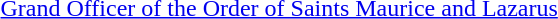<table>
<tr>
<td rowspan=2 style="width:60px; vertical-align:top;"></td>
<td><a href='#'>Grand Officer of the Order of Saints Maurice and Lazarus</a></td>
</tr>
<tr>
<td></td>
</tr>
</table>
